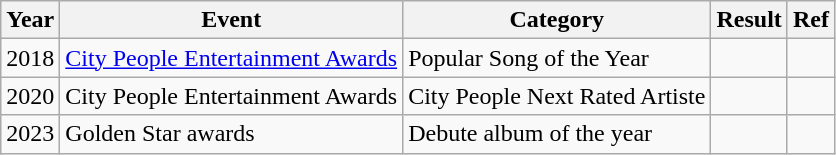<table class="wikitable">
<tr>
<th>Year</th>
<th>Event</th>
<th>Category</th>
<th>Result</th>
<th>Ref</th>
</tr>
<tr>
<td>2018</td>
<td><a href='#'>City People Entertainment Awards</a></td>
<td>Popular Song of the Year</td>
<td></td>
<td></td>
</tr>
<tr>
<td>2020</td>
<td>City People Entertainment Awards</td>
<td>City People Next Rated Artiste</td>
<td></td>
<td></td>
</tr>
<tr>
<td>2023</td>
<td>Golden Star awards</td>
<td>Debute album of the year</td>
<td></td>
<td></td>
</tr>
</table>
